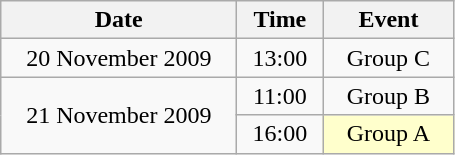<table class = "wikitable" style="text-align:center;">
<tr>
<th width=150>Date</th>
<th width=50>Time</th>
<th width=80>Event</th>
</tr>
<tr>
<td>20 November 2009</td>
<td>13:00</td>
<td>Group C</td>
</tr>
<tr>
<td rowspan=2>21 November 2009</td>
<td>11:00</td>
<td>Group B</td>
</tr>
<tr>
<td>16:00</td>
<td bgcolor=ffffcc>Group A</td>
</tr>
</table>
